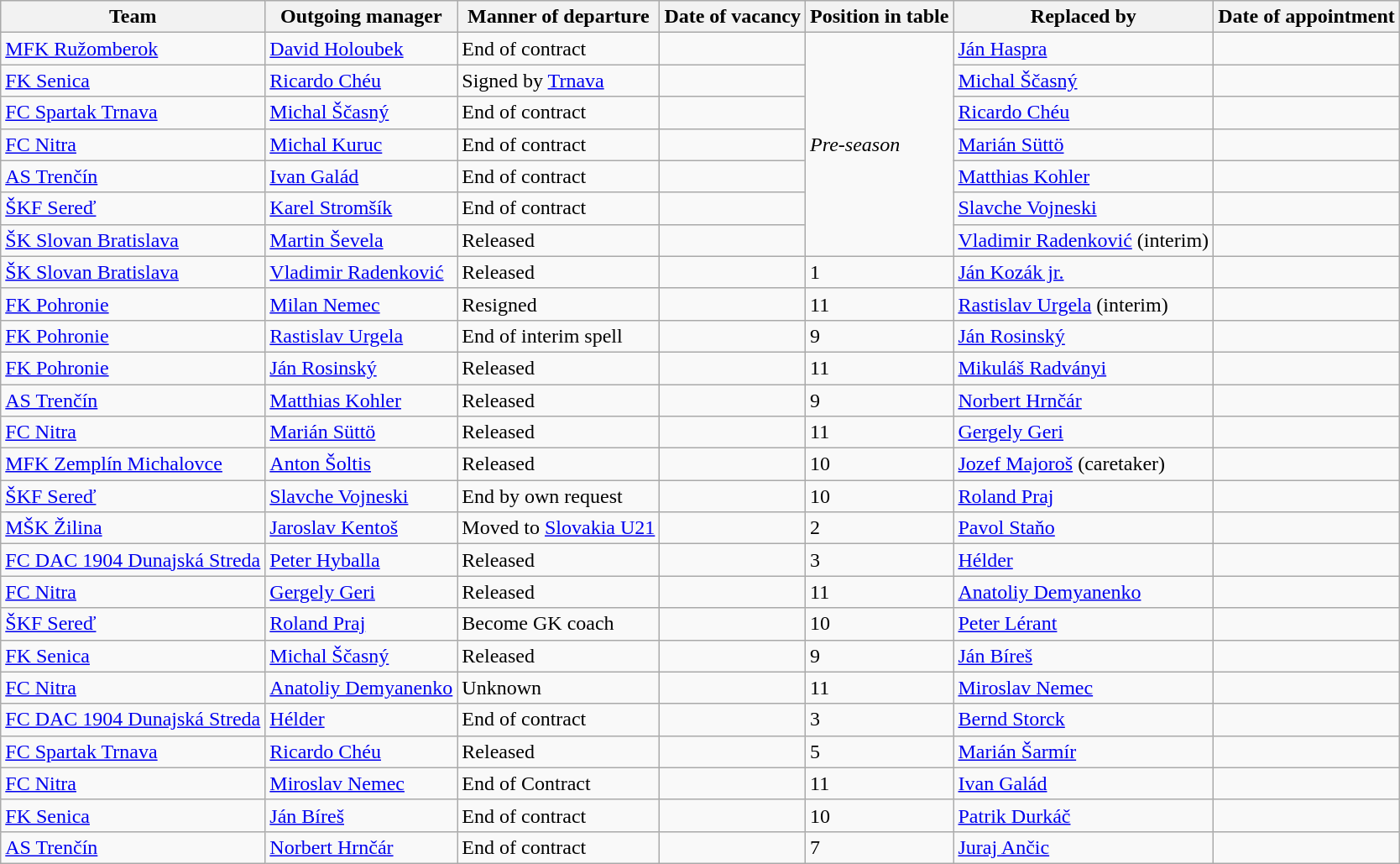<table class="wikitable sortable">
<tr>
<th>Team</th>
<th>Outgoing manager</th>
<th>Manner of departure</th>
<th>Date of vacancy</th>
<th>Position in table</th>
<th>Replaced by</th>
<th>Date of appointment</th>
</tr>
<tr>
<td><a href='#'>MFK Ružomberok</a></td>
<td> <a href='#'>David Holoubek</a></td>
<td>End of contract</td>
<td></td>
<td rowspan=7><em>Pre-season</em></td>
<td> <a href='#'>Ján Haspra</a></td>
<td></td>
</tr>
<tr>
<td><a href='#'>FK Senica</a></td>
<td> <a href='#'>Ricardo Chéu</a></td>
<td>Signed by <a href='#'>Trnava</a></td>
<td></td>
<td> <a href='#'>Michal Ščasný</a></td>
<td></td>
</tr>
<tr>
<td><a href='#'>FC Spartak Trnava</a></td>
<td> <a href='#'>Michal Ščasný</a></td>
<td>End of contract</td>
<td></td>
<td> <a href='#'>Ricardo Chéu</a></td>
<td></td>
</tr>
<tr>
<td><a href='#'>FC Nitra</a></td>
<td> <a href='#'>Michal Kuruc</a></td>
<td>End of contract</td>
<td></td>
<td> <a href='#'>Marián Süttö</a></td>
<td></td>
</tr>
<tr>
<td><a href='#'>AS Trenčín</a></td>
<td> <a href='#'>Ivan Galád</a></td>
<td>End of contract</td>
<td></td>
<td> <a href='#'>Matthias Kohler</a></td>
<td></td>
</tr>
<tr>
<td><a href='#'>ŠKF Sereď</a></td>
<td> <a href='#'>Karel Stromšík</a></td>
<td>End of contract</td>
<td></td>
<td> <a href='#'>Slavche Vojneski</a></td>
<td></td>
</tr>
<tr>
<td><a href='#'>ŠK Slovan Bratislava</a></td>
<td> <a href='#'>Martin Ševela</a></td>
<td>Released</td>
<td></td>
<td> <a href='#'>Vladimir Radenković</a> (interim)</td>
<td></td>
</tr>
<tr>
<td><a href='#'>ŠK Slovan Bratislava</a></td>
<td> <a href='#'>Vladimir Radenković</a></td>
<td>Released</td>
<td></td>
<td>1</td>
<td> <a href='#'>Ján Kozák jr.</a></td>
<td></td>
</tr>
<tr>
<td><a href='#'>FK Pohronie</a></td>
<td> <a href='#'>Milan Nemec</a></td>
<td>Resigned</td>
<td></td>
<td>11</td>
<td> <a href='#'>Rastislav Urgela</a> (interim)</td>
<td></td>
</tr>
<tr>
<td><a href='#'>FK Pohronie</a></td>
<td> <a href='#'>Rastislav Urgela</a></td>
<td>End of interim spell</td>
<td></td>
<td>9</td>
<td> <a href='#'>Ján Rosinský</a></td>
<td></td>
</tr>
<tr>
<td><a href='#'>FK Pohronie</a></td>
<td> <a href='#'>Ján Rosinský</a></td>
<td>Released</td>
<td></td>
<td>11</td>
<td> <a href='#'>Mikuláš Radványi</a></td>
<td></td>
</tr>
<tr>
<td><a href='#'>AS Trenčín</a></td>
<td> <a href='#'>Matthias Kohler</a></td>
<td>Released</td>
<td></td>
<td>9</td>
<td> <a href='#'>Norbert Hrnčár</a></td>
<td></td>
</tr>
<tr>
<td><a href='#'>FC Nitra</a></td>
<td> <a href='#'>Marián Süttö</a></td>
<td>Released</td>
<td></td>
<td>11</td>
<td> <a href='#'>Gergely Geri</a></td>
<td></td>
</tr>
<tr>
<td><a href='#'>MFK Zemplín Michalovce</a></td>
<td> <a href='#'>Anton Šoltis</a></td>
<td>Released</td>
<td></td>
<td>10</td>
<td> <a href='#'>Jozef Majoroš</a> (caretaker)</td>
<td> </td>
</tr>
<tr>
<td><a href='#'>ŠKF Sereď</a></td>
<td> <a href='#'>Slavche Vojneski</a></td>
<td>End by own request</td>
<td></td>
<td>10</td>
<td> <a href='#'>Roland Praj</a></td>
<td></td>
</tr>
<tr>
<td><a href='#'>MŠK Žilina</a></td>
<td> <a href='#'>Jaroslav Kentoš</a></td>
<td>Moved to <a href='#'>Slovakia U21</a></td>
<td></td>
<td>2</td>
<td> <a href='#'>Pavol Staňo</a></td>
<td></td>
</tr>
<tr>
<td><a href='#'>FC DAC 1904 Dunajská Streda</a></td>
<td> <a href='#'>Peter Hyballa</a></td>
<td>Released</td>
<td></td>
<td>3</td>
<td> <a href='#'>Hélder</a></td>
<td></td>
</tr>
<tr>
<td><a href='#'>FC Nitra</a></td>
<td> <a href='#'>Gergely Geri</a></td>
<td>Released</td>
<td></td>
<td>11</td>
<td> <a href='#'>Anatoliy Demyanenko</a></td>
<td></td>
</tr>
<tr>
<td><a href='#'>ŠKF Sereď</a></td>
<td> <a href='#'>Roland Praj</a></td>
<td>Become GK coach</td>
<td></td>
<td>10</td>
<td> <a href='#'>Peter Lérant</a></td>
<td></td>
</tr>
<tr>
<td><a href='#'>FK Senica</a></td>
<td> <a href='#'>Michal Ščasný</a></td>
<td>Released</td>
<td></td>
<td>9</td>
<td> <a href='#'>Ján Bíreš</a></td>
<td></td>
</tr>
<tr>
<td><a href='#'>FC Nitra</a></td>
<td> <a href='#'>Anatoliy Demyanenko</a></td>
<td>Unknown</td>
<td></td>
<td>11</td>
<td> <a href='#'>Miroslav Nemec</a></td>
<td></td>
</tr>
<tr>
<td><a href='#'>FC DAC 1904 Dunajská Streda</a></td>
<td> <a href='#'>Hélder</a></td>
<td>End of contract</td>
<td></td>
<td>3</td>
<td> <a href='#'>Bernd Storck</a></td>
<td></td>
</tr>
<tr>
<td><a href='#'>FC Spartak Trnava</a></td>
<td> <a href='#'>Ricardo Chéu</a></td>
<td>Released</td>
<td></td>
<td>5</td>
<td> <a href='#'>Marián Šarmír</a></td>
<td></td>
</tr>
<tr>
<td><a href='#'>FC Nitra</a></td>
<td> <a href='#'>Miroslav Nemec</a></td>
<td>End of Contract</td>
<td></td>
<td>11</td>
<td> <a href='#'>Ivan Galád</a></td>
<td></td>
</tr>
<tr>
<td><a href='#'>FK Senica</a></td>
<td> <a href='#'>Ján Bíreš</a></td>
<td>End of contract</td>
<td></td>
<td>10</td>
<td> <a href='#'>Patrik Durkáč</a></td>
<td></td>
</tr>
<tr>
<td><a href='#'>AS Trenčín</a></td>
<td> <a href='#'>Norbert Hrnčár</a></td>
<td>End of contract</td>
<td></td>
<td>7</td>
<td> <a href='#'>Juraj Ančic</a></td>
<td></td>
</tr>
</table>
